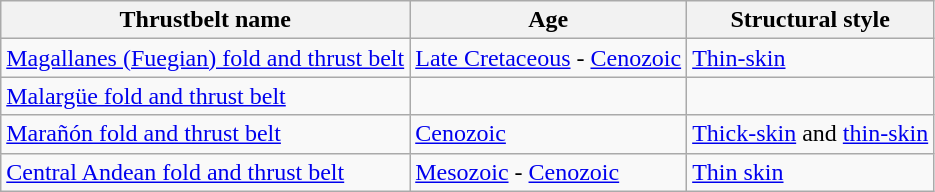<table class="wikitable">
<tr>
<th>Thrustbelt name</th>
<th>Age</th>
<th>Structural style</th>
</tr>
<tr>
<td><a href='#'>Magallanes (Fuegian) fold and thrust belt</a></td>
<td><a href='#'>Late Cretaceous</a> - <a href='#'>Cenozoic</a></td>
<td><a href='#'>Thin-skin</a></td>
</tr>
<tr>
<td><a href='#'>Malargüe fold and thrust belt</a></td>
<td></td>
<td></td>
</tr>
<tr>
<td><a href='#'>Marañón fold and thrust belt</a></td>
<td><a href='#'>Cenozoic</a></td>
<td><a href='#'>Thick-skin</a> and <a href='#'>thin-skin</a></td>
</tr>
<tr>
<td><a href='#'>Central Andean fold and thrust belt</a></td>
<td><a href='#'>Mesozoic</a> - <a href='#'>Cenozoic</a></td>
<td><a href='#'>Thin skin</a></td>
</tr>
</table>
